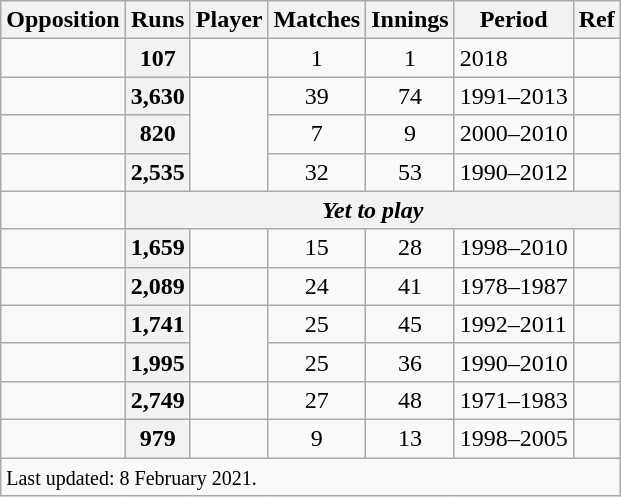<table class="wikitable sortable">
<tr>
<th scope=col>Opposition</th>
<th scope=col>Runs</th>
<th scope=col>Player</th>
<th scope=col>Matches</th>
<th scope=col>Innings</th>
<th scope=col>Period</th>
<th scope=col>Ref</th>
</tr>
<tr>
<td style=text-align:left;></td>
<th>107</th>
<td></td>
<td align=center>1</td>
<td align=center>1</td>
<td>2018</td>
<td></td>
</tr>
<tr>
<td style=text-align:left;></td>
<th>3,630</th>
<td rowspan=3></td>
<td align=center>39</td>
<td align=center>74</td>
<td>1991–2013</td>
<td></td>
</tr>
<tr>
<td style=text-align:left;></td>
<th>820</th>
<td align=center>7</td>
<td align=center>9</td>
<td>2000–2010</td>
<td></td>
</tr>
<tr>
<td style=text-align:left;></td>
<th>2,535</th>
<td align=center>32</td>
<td align=center>53</td>
<td>1990–2012</td>
<td></td>
</tr>
<tr>
<td style=text-align:left;></td>
<th scope=row style="text-align:center;" colspan=6><em>Yet to play</em></th>
</tr>
<tr>
<td style=text-align:left;></td>
<th>1,659</th>
<td></td>
<td align=center>15</td>
<td align=center>28</td>
<td>1998–2010</td>
<td></td>
</tr>
<tr>
<td style=text-align:left;></td>
<th>2,089</th>
<td></td>
<td align=center>24</td>
<td align=center>41</td>
<td>1978–1987</td>
<td></td>
</tr>
<tr>
<td style=text-align:left;></td>
<th>1,741</th>
<td rowspan=2></td>
<td align=center>25</td>
<td align=center>45</td>
<td>1992–2011</td>
<td></td>
</tr>
<tr>
<td style=text-align:left;></td>
<th>1,995</th>
<td align=center>25</td>
<td align=center>36</td>
<td>1990–2010</td>
<td></td>
</tr>
<tr>
<td style=text-align:left;></td>
<th>2,749</th>
<td></td>
<td align=center>27</td>
<td align=center>48</td>
<td>1971–1983</td>
<td></td>
</tr>
<tr>
<td style=text-align:left;></td>
<th>979</th>
<td></td>
<td align=center>9</td>
<td align=center>13</td>
<td>1998–2005</td>
<td></td>
</tr>
<tr>
<td colspan=7><small>Last updated: 8 February 2021.</small></td>
</tr>
</table>
